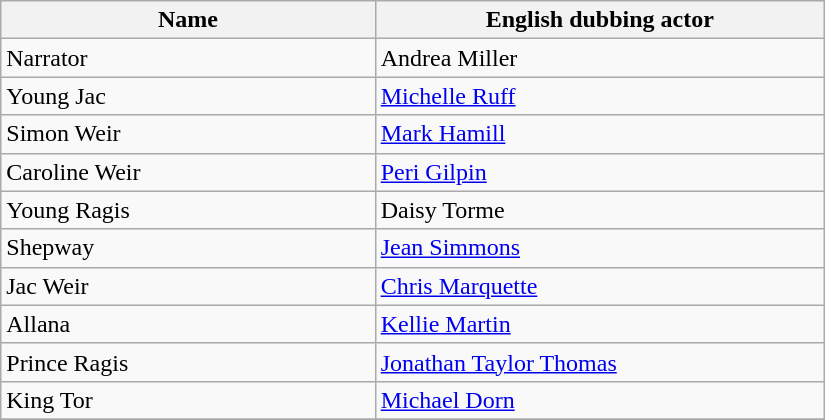<table class="wikitable">
<tr>
<th width=25%>Name</th>
<th width=30%>English dubbing actor</th>
</tr>
<tr>
<td>Narrator</td>
<td>Andrea Miller</td>
</tr>
<tr>
<td>Young Jac</td>
<td><a href='#'>Michelle Ruff</a></td>
</tr>
<tr>
<td>Simon Weir</td>
<td><a href='#'>Mark Hamill</a></td>
</tr>
<tr>
<td>Caroline Weir</td>
<td><a href='#'>Peri Gilpin</a></td>
</tr>
<tr>
<td>Young Ragis</td>
<td>Daisy Torme</td>
</tr>
<tr>
<td>Shepway</td>
<td><a href='#'>Jean Simmons</a></td>
</tr>
<tr>
<td>Jac Weir</td>
<td><a href='#'>Chris Marquette</a></td>
</tr>
<tr>
<td>Allana</td>
<td><a href='#'>Kellie Martin</a></td>
</tr>
<tr>
<td>Prince Ragis</td>
<td><a href='#'>Jonathan Taylor Thomas</a></td>
</tr>
<tr>
<td>King Tor</td>
<td><a href='#'>Michael Dorn</a></td>
</tr>
<tr>
</tr>
</table>
